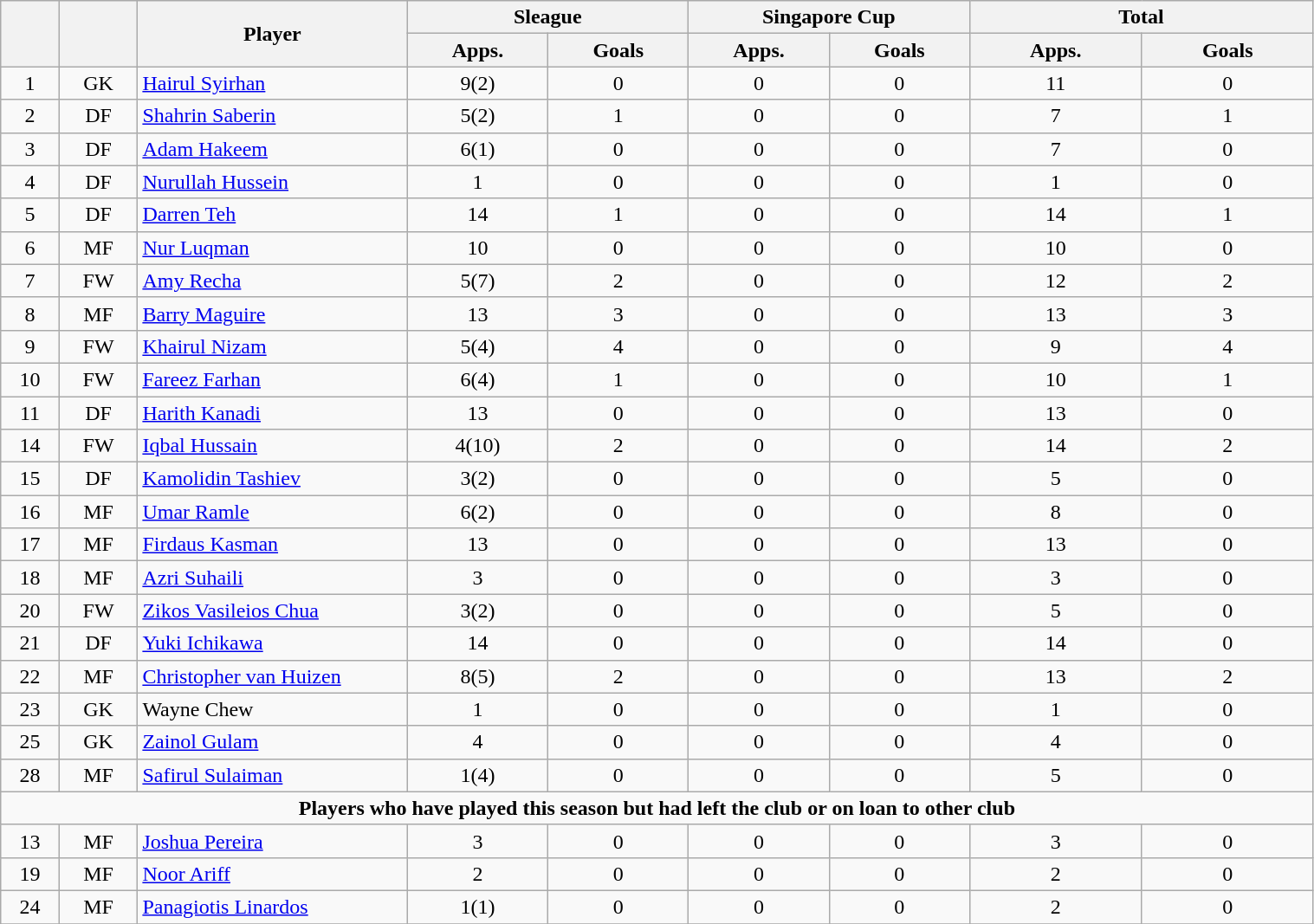<table class="wikitable" style="text-align:center; font-size:100%; width:80%;">
<tr>
<th rowspan=2></th>
<th rowspan=2></th>
<th rowspan=2 width="200">Player</th>
<th colspan=2 width="105">Sleague</th>
<th colspan=2 width="105">Singapore Cup</th>
<th colspan=2 width="130">Total</th>
</tr>
<tr>
<th>Apps.</th>
<th>Goals</th>
<th>Apps.</th>
<th>Goals</th>
<th>Apps.</th>
<th>Goals</th>
</tr>
<tr>
<td>1</td>
<td>GK</td>
<td align="left"> <a href='#'>Hairul Syirhan</a></td>
<td>9(2)</td>
<td>0</td>
<td>0</td>
<td>0</td>
<td>11</td>
<td>0</td>
</tr>
<tr>
<td>2</td>
<td>DF</td>
<td align="left"> <a href='#'>Shahrin Saberin</a></td>
<td>5(2)</td>
<td>1</td>
<td>0</td>
<td>0</td>
<td>7</td>
<td>1</td>
</tr>
<tr>
<td>3</td>
<td>DF</td>
<td align="left"> <a href='#'>Adam Hakeem</a></td>
<td>6(1)</td>
<td>0</td>
<td>0</td>
<td>0</td>
<td>7</td>
<td>0</td>
</tr>
<tr>
<td>4</td>
<td>DF</td>
<td align="left"> <a href='#'>Nurullah Hussein</a></td>
<td>1</td>
<td>0</td>
<td>0</td>
<td>0</td>
<td>1</td>
<td>0</td>
</tr>
<tr>
<td>5</td>
<td>DF</td>
<td align="left"> <a href='#'>Darren Teh</a></td>
<td>14</td>
<td>1</td>
<td>0</td>
<td>0</td>
<td>14</td>
<td>1</td>
</tr>
<tr>
<td>6</td>
<td>MF</td>
<td align="left"> <a href='#'>Nur Luqman</a></td>
<td>10</td>
<td>0</td>
<td>0</td>
<td>0</td>
<td>10</td>
<td>0</td>
</tr>
<tr>
<td>7</td>
<td>FW</td>
<td align="left"> <a href='#'>Amy Recha</a></td>
<td>5(7)</td>
<td>2</td>
<td>0</td>
<td>0</td>
<td>12</td>
<td>2</td>
</tr>
<tr>
<td>8</td>
<td>MF</td>
<td align="left"> <a href='#'>Barry Maguire</a></td>
<td>13</td>
<td>3</td>
<td>0</td>
<td>0</td>
<td>13</td>
<td>3</td>
</tr>
<tr>
<td>9</td>
<td>FW</td>
<td align="left"> <a href='#'>Khairul Nizam</a></td>
<td>5(4)</td>
<td>4</td>
<td>0</td>
<td>0</td>
<td>9</td>
<td>4</td>
</tr>
<tr>
<td>10</td>
<td>FW</td>
<td align="left"> <a href='#'>Fareez Farhan</a></td>
<td>6(4)</td>
<td>1</td>
<td>0</td>
<td>0</td>
<td>10</td>
<td>1</td>
</tr>
<tr>
<td>11</td>
<td>DF</td>
<td align="left"> <a href='#'>Harith Kanadi</a></td>
<td>13</td>
<td>0</td>
<td>0</td>
<td>0</td>
<td>13</td>
<td>0</td>
</tr>
<tr>
<td>14</td>
<td>FW</td>
<td align="left"> <a href='#'>Iqbal Hussain</a></td>
<td>4(10)</td>
<td>2</td>
<td>0</td>
<td>0</td>
<td>14</td>
<td>2</td>
</tr>
<tr>
<td>15</td>
<td>DF</td>
<td align="left"> <a href='#'>Kamolidin Tashiev</a></td>
<td>3(2)</td>
<td>0</td>
<td>0</td>
<td>0</td>
<td>5</td>
<td>0</td>
</tr>
<tr>
<td>16</td>
<td>MF</td>
<td align="left"> <a href='#'>Umar Ramle</a></td>
<td>6(2)</td>
<td>0</td>
<td>0</td>
<td>0</td>
<td>8</td>
<td>0</td>
</tr>
<tr>
<td>17</td>
<td>MF</td>
<td align="left"> <a href='#'>Firdaus Kasman</a></td>
<td>13</td>
<td>0</td>
<td>0</td>
<td>0</td>
<td>13</td>
<td>0</td>
</tr>
<tr>
<td>18</td>
<td>MF</td>
<td align="left"> <a href='#'>Azri Suhaili</a></td>
<td>3</td>
<td>0</td>
<td>0</td>
<td>0</td>
<td>3</td>
<td>0</td>
</tr>
<tr>
<td>20</td>
<td>FW</td>
<td align="left"> <a href='#'>Zikos Vasileios Chua</a></td>
<td>3(2)</td>
<td>0</td>
<td>0</td>
<td>0</td>
<td>5</td>
<td>0</td>
</tr>
<tr>
<td>21</td>
<td>DF</td>
<td align="left"> <a href='#'>Yuki Ichikawa</a></td>
<td>14</td>
<td>0</td>
<td>0</td>
<td>0</td>
<td>14</td>
<td>0</td>
</tr>
<tr>
<td>22</td>
<td>MF</td>
<td align="left"> <a href='#'>Christopher van Huizen</a></td>
<td>8(5)</td>
<td>2</td>
<td>0</td>
<td>0</td>
<td>13</td>
<td>2</td>
</tr>
<tr>
<td>23</td>
<td>GK</td>
<td align="left"> Wayne Chew</td>
<td>1</td>
<td>0</td>
<td>0</td>
<td>0</td>
<td>1</td>
<td>0</td>
</tr>
<tr>
<td>25</td>
<td>GK</td>
<td align="left"> <a href='#'>Zainol Gulam</a></td>
<td>4</td>
<td>0</td>
<td>0</td>
<td>0</td>
<td>4</td>
<td>0</td>
</tr>
<tr>
<td>28</td>
<td>MF</td>
<td align="left"> <a href='#'>Safirul Sulaiman</a></td>
<td>1(4)</td>
<td>0</td>
<td>0</td>
<td>0</td>
<td>5</td>
<td>0</td>
</tr>
<tr>
<td colspan="17"><strong>Players who have played this season but had left the club or on loan to other club</strong></td>
</tr>
<tr>
<td>13</td>
<td>MF</td>
<td align="left"> <a href='#'>Joshua Pereira</a></td>
<td>3</td>
<td>0</td>
<td>0</td>
<td>0</td>
<td>3</td>
<td>0</td>
</tr>
<tr>
<td>19</td>
<td>MF</td>
<td align="left"> <a href='#'>Noor Ariff</a></td>
<td>2</td>
<td>0</td>
<td>0</td>
<td>0</td>
<td>2</td>
<td>0</td>
</tr>
<tr>
<td>24</td>
<td>MF</td>
<td align="left"> <a href='#'>Panagiotis Linardos</a></td>
<td>1(1)</td>
<td>0</td>
<td>0</td>
<td>0</td>
<td>2</td>
<td>0</td>
</tr>
<tr>
</tr>
</table>
